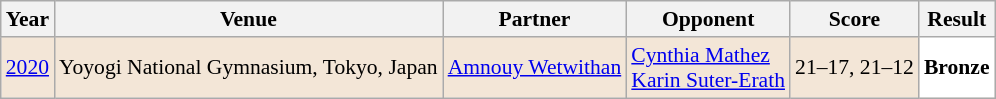<table class="sortable wikitable" style="font-size: 90%;">
<tr>
<th>Year</th>
<th>Venue</th>
<th>Partner</th>
<th>Opponent</th>
<th>Score</th>
<th>Result</th>
</tr>
<tr style="background:#F3E6D7">
<td align="center"><a href='#'>2020</a></td>
<td align="left">Yoyogi National Gymnasium, Tokyo, Japan</td>
<td align="left"> <a href='#'>Amnouy Wetwithan</a></td>
<td align="left"> <a href='#'>Cynthia Mathez</a><br> <a href='#'>Karin Suter-Erath</a></td>
<td align="left">21–17, 21–12</td>
<td style="text-align:left; background:white"> <strong>Bronze</strong></td>
</tr>
</table>
